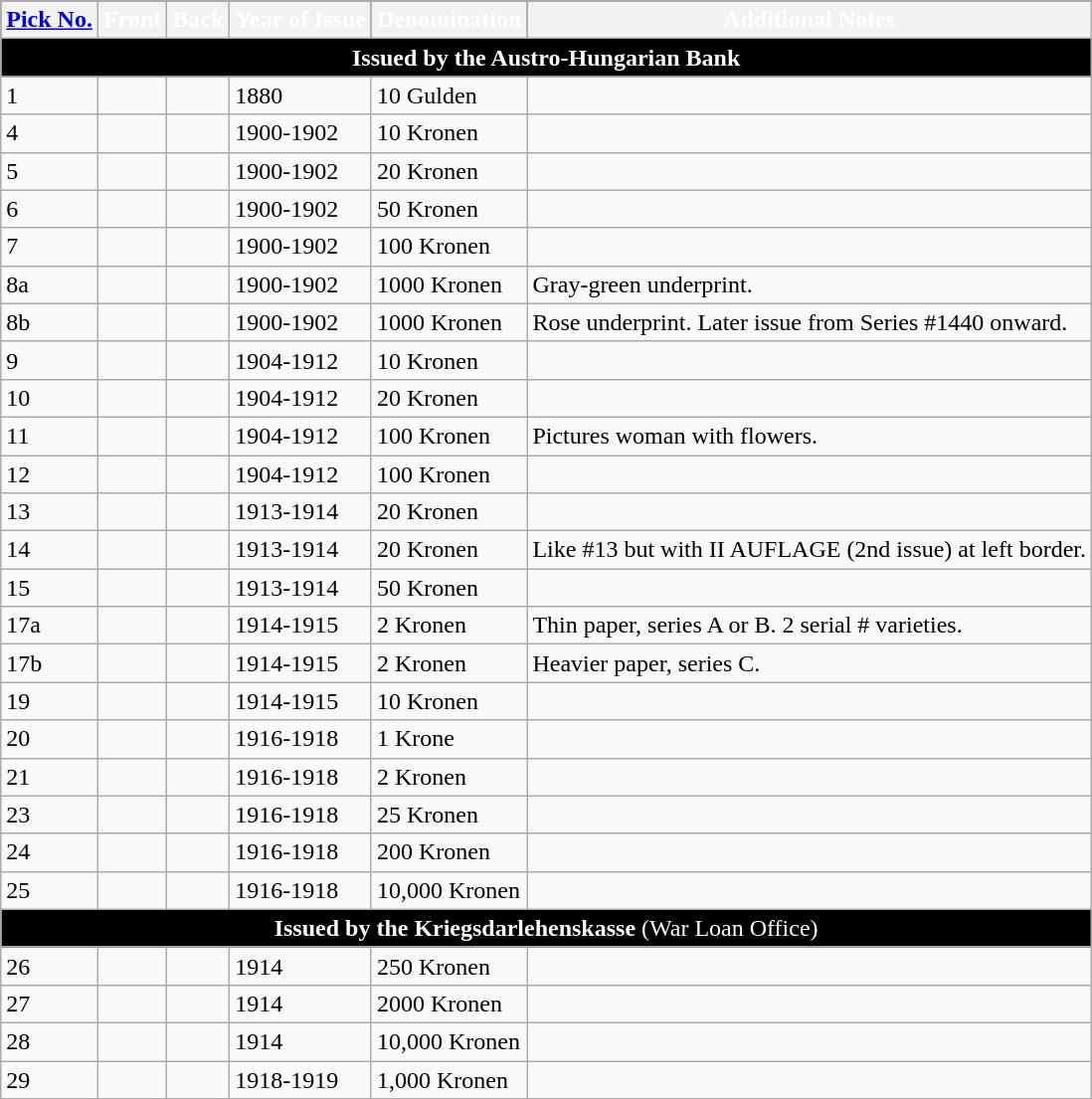<table class="wikitable">
<tr style="text-align:center;background-color:black;color:white;">
<th><a href='#'>Pick No.</a></th>
<th>Front</th>
<th>Back</th>
<th>Year of Issue</th>
<th>Denomination</th>
<th>Additional Notes</th>
</tr>
<tr>
<td colspan=6 style="text-align:center;background-color:black;color:white;"><strong>Issued by the Austro-Hungarian Bank</strong></td>
</tr>
<tr>
<td>1</td>
<td></td>
<td></td>
<td>1880</td>
<td>10 Gulden</td>
<td></td>
</tr>
<tr>
<td>4</td>
<td></td>
<td></td>
<td>1900-1902</td>
<td>10 Kronen</td>
<td></td>
</tr>
<tr>
<td>5</td>
<td></td>
<td></td>
<td>1900-1902</td>
<td>20 Kronen</td>
<td></td>
</tr>
<tr>
<td>6</td>
<td></td>
<td></td>
<td>1900-1902</td>
<td>50 Kronen</td>
<td></td>
</tr>
<tr>
<td>7</td>
<td></td>
<td></td>
<td>1900-1902</td>
<td>100 Kronen</td>
<td></td>
</tr>
<tr>
<td>8a</td>
<td></td>
<td></td>
<td>1900-1902</td>
<td>1000 Kronen</td>
<td>Gray-green underprint.</td>
</tr>
<tr>
<td>8b</td>
<td></td>
<td></td>
<td>1900-1902</td>
<td>1000 Kronen</td>
<td>Rose underprint. Later issue from Series #1440 onward.</td>
</tr>
<tr>
<td>9</td>
<td></td>
<td></td>
<td>1904-1912</td>
<td>10 Kronen</td>
<td></td>
</tr>
<tr>
<td>10</td>
<td></td>
<td></td>
<td>1904-1912</td>
<td>20 Kronen</td>
<td></td>
</tr>
<tr>
<td>11</td>
<td></td>
<td></td>
<td>1904-1912</td>
<td>100 Kronen</td>
<td>Pictures woman with flowers.</td>
</tr>
<tr>
<td>12</td>
<td></td>
<td></td>
<td>1904-1912</td>
<td>100 Kronen</td>
<td></td>
</tr>
<tr>
<td>13</td>
<td></td>
<td></td>
<td>1913-1914</td>
<td>20 Kronen</td>
<td></td>
</tr>
<tr>
<td>14</td>
<td></td>
<td></td>
<td>1913-1914</td>
<td>20 Kronen</td>
<td>Like #13 but with II AUFLAGE (2nd issue) at left border.</td>
</tr>
<tr>
<td>15</td>
<td></td>
<td></td>
<td>1913-1914</td>
<td>50 Kronen</td>
<td></td>
</tr>
<tr>
<td>17a</td>
<td></td>
<td></td>
<td>1914-1915</td>
<td>2 Kronen</td>
<td>Thin paper, series A or B. 2 serial # varieties.</td>
</tr>
<tr>
<td>17b</td>
<td></td>
<td></td>
<td>1914-1915</td>
<td>2 Kronen</td>
<td>Heavier paper, series C.</td>
</tr>
<tr>
<td>19</td>
<td></td>
<td></td>
<td>1914-1915</td>
<td>10 Kronen</td>
<td></td>
</tr>
<tr>
<td>20</td>
<td></td>
<td></td>
<td>1916-1918</td>
<td>1 Krone</td>
<td></td>
</tr>
<tr>
<td>21</td>
<td></td>
<td></td>
<td>1916-1918</td>
<td>2 Kronen</td>
<td></td>
</tr>
<tr>
<td>23</td>
<td></td>
<td></td>
<td>1916-1918</td>
<td>25 Kronen</td>
<td></td>
</tr>
<tr>
<td>24</td>
<td></td>
<td></td>
<td>1916-1918</td>
<td>200 Kronen</td>
<td></td>
</tr>
<tr>
<td>25</td>
<td></td>
<td></td>
<td>1916-1918</td>
<td>10,000 Kronen</td>
<td></td>
</tr>
<tr>
<td colspan=6 style="text-align:center;background-color:black;color:white;"><strong>Issued by the Kriegsdarlehenskasse</strong> (War Loan Office)</td>
</tr>
<tr>
<td>26</td>
<td></td>
<td></td>
<td>1914</td>
<td>250 Kronen</td>
<td></td>
</tr>
<tr>
<td>27</td>
<td></td>
<td></td>
<td>1914</td>
<td>2000 Kronen</td>
<td></td>
</tr>
<tr>
<td>28</td>
<td></td>
<td></td>
<td>1914</td>
<td>10,000 Kronen</td>
<td></td>
</tr>
<tr>
<td>29</td>
<td></td>
<td></td>
<td>1918-1919</td>
<td>1,000 Kronen</td>
<td></td>
</tr>
</table>
